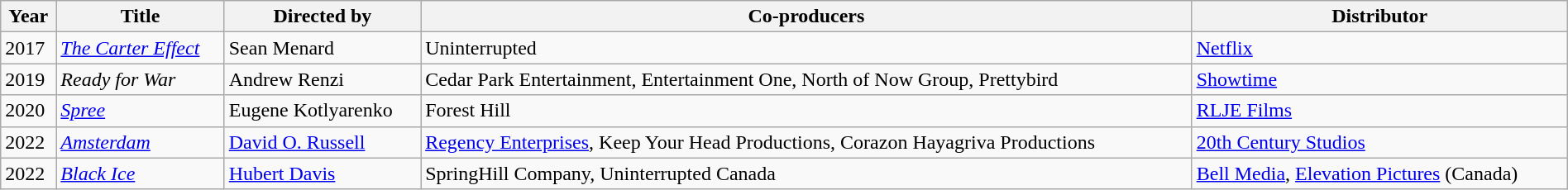<table class="wikitable" style="width:100%;">
<tr text-align:center;">
<th>Year</th>
<th>Title</th>
<th>Directed by</th>
<th>Co-producers</th>
<th>Distributor</th>
</tr>
<tr>
<td>2017</td>
<td><em><a href='#'>The Carter Effect</a></em></td>
<td>Sean Menard</td>
<td>Uninterrupted</td>
<td><a href='#'>Netflix</a></td>
</tr>
<tr>
<td>2019</td>
<td><em>Ready for War</em></td>
<td>Andrew Renzi</td>
<td>Cedar Park Entertainment, Entertainment One, North of Now Group, Prettybird</td>
<td><a href='#'>Showtime</a></td>
</tr>
<tr>
<td>2020</td>
<td><em><a href='#'>Spree</a></em></td>
<td>Eugene Kotlyarenko</td>
<td>Forest Hill</td>
<td><a href='#'>RLJE Films</a></td>
</tr>
<tr>
<td>2022</td>
<td><em><a href='#'> Amsterdam</a></em></td>
<td><a href='#'>David O. Russell</a></td>
<td><a href='#'>Regency Enterprises</a>, Keep Your Head Productions, Corazon Hayagriva Productions</td>
<td><a href='#'>20th Century Studios</a></td>
</tr>
<tr>
<td>2022</td>
<td><em><a href='#'>Black Ice</a></em></td>
<td><a href='#'>Hubert Davis</a></td>
<td>SpringHill Company, Uninterrupted Canada</td>
<td><a href='#'>Bell Media</a>, <a href='#'>Elevation Pictures</a> (Canada)</td>
</tr>
</table>
